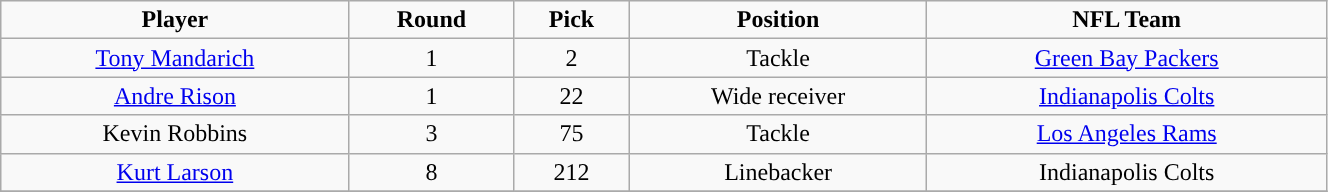<table class="wikitable" width="70%">
<tr align="center">
<td><strong>Player</strong></td>
<td><strong>Round</strong></td>
<td><strong>Pick</strong></td>
<td><strong>Position</strong></td>
<td><strong>NFL Team</strong></td>
</tr>
<tr align="center" bgcolor="">
<td><a href='#'>Tony Mandarich</a></td>
<td>1</td>
<td>2</td>
<td>Tackle</td>
<td><a href='#'>Green Bay Packers</a></td>
</tr>
<tr align="center" bgcolor="">
<td><a href='#'>Andre Rison</a></td>
<td>1</td>
<td>22</td>
<td>Wide receiver</td>
<td><a href='#'>Indianapolis Colts</a></td>
</tr>
<tr align="center" bgcolor="">
<td>Kevin Robbins</td>
<td>3</td>
<td>75</td>
<td>Tackle</td>
<td><a href='#'>Los Angeles Rams</a></td>
</tr>
<tr align="center" bgcolor="">
<td><a href='#'>Kurt Larson</a></td>
<td>8</td>
<td>212</td>
<td>Linebacker</td>
<td>Indianapolis Colts</td>
</tr>
<tr>
</tr>
</table>
